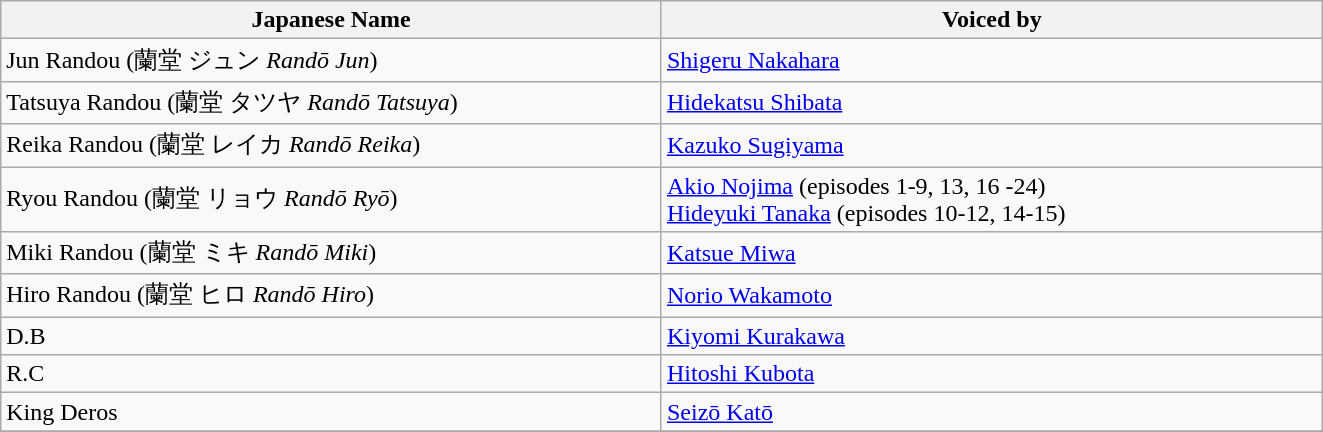<table class="wikitable">
<tr>
<th width=35%>Japanese Name</th>
<th width=35%>Voiced by</th>
</tr>
<tr>
<td>Jun Randou (蘭堂 ジュン <em>Randō Jun</em>)</td>
<td><a href='#'>Shigeru Nakahara</a></td>
</tr>
<tr>
<td>Tatsuya Randou (蘭堂 タツヤ <em>Randō Tatsuya</em>)</td>
<td><a href='#'>Hidekatsu Shibata</a></td>
</tr>
<tr>
<td>Reika Randou (蘭堂 レイカ <em>Randō Reika</em>)</td>
<td><a href='#'>Kazuko Sugiyama</a></td>
</tr>
<tr>
<td>Ryou Randou (蘭堂 リョウ <em>Randō Ryō</em>)</td>
<td><a href='#'>Akio Nojima</a> (episodes 1-9, 13, 16 -24) <br> <a href='#'>Hideyuki Tanaka</a> (episodes 10-12, 14-15)</td>
</tr>
<tr>
<td>Miki Randou (蘭堂 ミキ <em>Randō Miki</em>)</td>
<td><a href='#'>Katsue Miwa</a></td>
</tr>
<tr>
<td>Hiro Randou (蘭堂 ヒロ <em>Randō Hiro</em>)</td>
<td><a href='#'>Norio Wakamoto</a></td>
</tr>
<tr>
<td>D.B</td>
<td><a href='#'>Kiyomi Kurakawa</a></td>
</tr>
<tr>
<td>R.C</td>
<td><a href='#'>Hitoshi Kubota</a></td>
</tr>
<tr>
<td>King Deros</td>
<td><a href='#'>Seizō Katō</a></td>
</tr>
<tr>
</tr>
</table>
